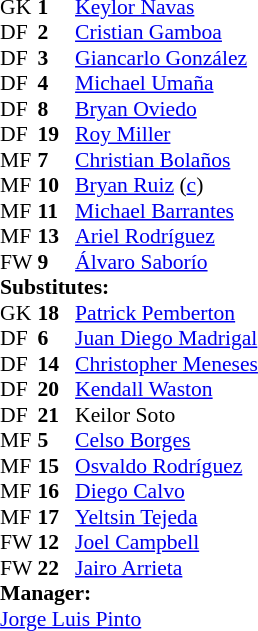<table cellspacing="0" cellpadding="0" style="font-size:90%; margin:0.2em auto;">
<tr>
<th width="25"></th>
<th width="25"></th>
</tr>
<tr>
<td>GK</td>
<td><strong>1</strong></td>
<td><a href='#'>Keylor Navas</a></td>
</tr>
<tr>
<td>DF</td>
<td><strong>2</strong></td>
<td><a href='#'>Cristian Gamboa</a></td>
<td></td>
<td></td>
</tr>
<tr>
<td>DF</td>
<td><strong>3</strong></td>
<td><a href='#'>Giancarlo González</a></td>
<td></td>
</tr>
<tr>
<td>DF</td>
<td><strong>4</strong></td>
<td><a href='#'>Michael Umaña</a></td>
</tr>
<tr>
<td>DF</td>
<td><strong>8</strong></td>
<td><a href='#'>Bryan Oviedo</a></td>
<td></td>
<td></td>
</tr>
<tr>
<td>DF</td>
<td><strong>19</strong></td>
<td><a href='#'>Roy Miller</a></td>
<td></td>
</tr>
<tr>
<td>MF</td>
<td><strong>7</strong></td>
<td><a href='#'>Christian Bolaños</a></td>
<td></td>
<td></td>
</tr>
<tr>
<td>MF</td>
<td><strong>10</strong></td>
<td><a href='#'>Bryan Ruiz</a> (<a href='#'>c</a>)</td>
</tr>
<tr>
<td>MF</td>
<td><strong>11</strong></td>
<td><a href='#'>Michael Barrantes</a></td>
</tr>
<tr>
<td>MF</td>
<td><strong>13</strong></td>
<td><a href='#'>Ariel Rodríguez</a></td>
</tr>
<tr>
<td>FW</td>
<td><strong>9</strong></td>
<td><a href='#'>Álvaro Saborío</a></td>
</tr>
<tr>
<td colspan=3><strong>Substitutes:</strong></td>
</tr>
<tr>
<td>GK</td>
<td><strong>18</strong></td>
<td><a href='#'>Patrick Pemberton</a></td>
</tr>
<tr>
<td>DF</td>
<td><strong>6</strong></td>
<td><a href='#'>Juan Diego Madrigal</a></td>
<td></td>
<td></td>
</tr>
<tr>
<td>DF</td>
<td><strong>14</strong></td>
<td><a href='#'>Christopher Meneses</a></td>
</tr>
<tr>
<td>DF</td>
<td><strong>20</strong></td>
<td><a href='#'>Kendall Waston</a></td>
</tr>
<tr>
<td>DF</td>
<td><strong>21</strong></td>
<td>Keilor Soto</td>
</tr>
<tr>
<td>MF</td>
<td><strong>5</strong></td>
<td><a href='#'>Celso Borges</a></td>
</tr>
<tr>
<td>MF</td>
<td><strong>15</strong></td>
<td><a href='#'>Osvaldo Rodríguez</a></td>
</tr>
<tr>
<td>MF</td>
<td><strong>16</strong></td>
<td><a href='#'>Diego Calvo</a></td>
<td></td>
<td></td>
</tr>
<tr>
<td>MF</td>
<td><strong>17</strong></td>
<td><a href='#'>Yeltsin Tejeda</a></td>
</tr>
<tr>
<td>FW</td>
<td><strong>12</strong></td>
<td><a href='#'>Joel Campbell</a></td>
<td></td>
<td></td>
</tr>
<tr>
<td>FW</td>
<td><strong>22</strong></td>
<td><a href='#'>Jairo Arrieta</a></td>
</tr>
<tr>
<td colspan=3><strong>Manager:</strong></td>
</tr>
<tr>
<td colspan=3> <a href='#'>Jorge Luis Pinto</a></td>
</tr>
</table>
